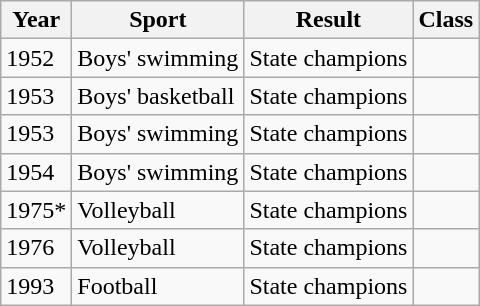<table class="wikitable">
<tr>
<th>Year</th>
<th>Sport</th>
<th>Result</th>
<th>Class</th>
</tr>
<tr>
<td>1952</td>
<td>Boys' swimming</td>
<td>State champions</td>
<td></td>
</tr>
<tr>
<td>1953</td>
<td>Boys' basketball</td>
<td>State champions</td>
<td></td>
</tr>
<tr>
<td>1953</td>
<td>Boys' swimming</td>
<td>State champions</td>
<td></td>
</tr>
<tr>
<td>1954</td>
<td>Boys' swimming</td>
<td>State champions</td>
<td></td>
</tr>
<tr>
<td>1975*</td>
<td>Volleyball</td>
<td>State champions</td>
<td></td>
</tr>
<tr>
<td>1976</td>
<td>Volleyball</td>
<td>State champions</td>
<td></td>
</tr>
<tr>
<td>1993</td>
<td>Football</td>
<td>State champions</td>
<td></td>
</tr>
</table>
